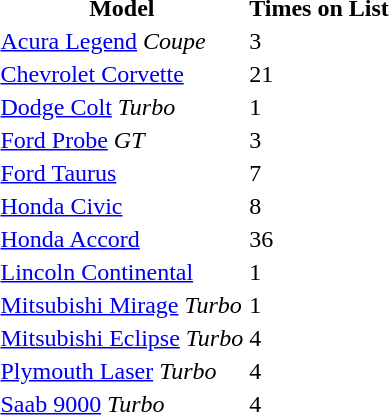<table>
<tr>
<th>Model</th>
<th>Times on List</th>
</tr>
<tr>
<td><a href='#'>Acura Legend</a> <em>Coupe</em></td>
<td>3</td>
</tr>
<tr>
<td><a href='#'>Chevrolet Corvette</a></td>
<td>21</td>
</tr>
<tr>
<td><a href='#'>Dodge Colt</a> <em>Turbo</em></td>
<td>1</td>
</tr>
<tr>
<td><a href='#'>Ford Probe</a> <em>GT</em></td>
<td>3</td>
</tr>
<tr>
<td><a href='#'>Ford Taurus</a></td>
<td>7</td>
</tr>
<tr>
<td><a href='#'>Honda Civic</a></td>
<td>8</td>
</tr>
<tr>
<td><a href='#'>Honda Accord</a></td>
<td>36</td>
</tr>
<tr>
<td><a href='#'>Lincoln Continental</a></td>
<td>1</td>
</tr>
<tr>
<td><a href='#'>Mitsubishi Mirage</a> <em>Turbo</em></td>
<td>1</td>
</tr>
<tr>
<td><a href='#'>Mitsubishi Eclipse</a> <em>Turbo</em></td>
<td>4</td>
</tr>
<tr>
<td><a href='#'>Plymouth Laser</a> <em>Turbo</em></td>
<td>4</td>
</tr>
<tr>
<td><a href='#'>Saab 9000</a> <em>Turbo</em></td>
<td>4</td>
</tr>
</table>
